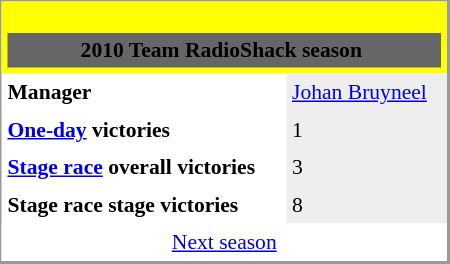<table align="right" cellpadding="4" cellspacing="0" style="margin-left:1em; width:300px; font-size:90%; border:1px solid #999; border-right-width:2px; border-bottom-width:2px; background-color:white;">
<tr>
<th colspan="2" style="background-color:yellow;"><br><table style="background:#666666;text-align:center;width:100%;">
<tr>
<td style="background:#666666;" align="center" width="100%"><span> 2010 Team RadioShack season</span></td>
<td padding=15px></td>
</tr>
</table>
</th>
</tr>
<tr>
<td><strong>Manager </strong></td>
<td bgcolor=#EEEEEE><a href='#'>Johan Bruyneel</a></td>
</tr>
<tr>
<td><strong><a href='#'>One-day</a> victories</strong></td>
<td bgcolor=#EEEEEE>1</td>
</tr>
<tr>
<td><strong><a href='#'>Stage race</a> overall victories</strong></td>
<td bgcolor=#EEEEEE>3</td>
</tr>
<tr>
<td><strong>Stage race stage victories</strong></td>
<td bgcolor=#EEEEEE>8</td>
</tr>
<tr>
<td colspan="2" bgcolor="white" align="center"><a href='#'>Next season</a></td>
</tr>
</table>
